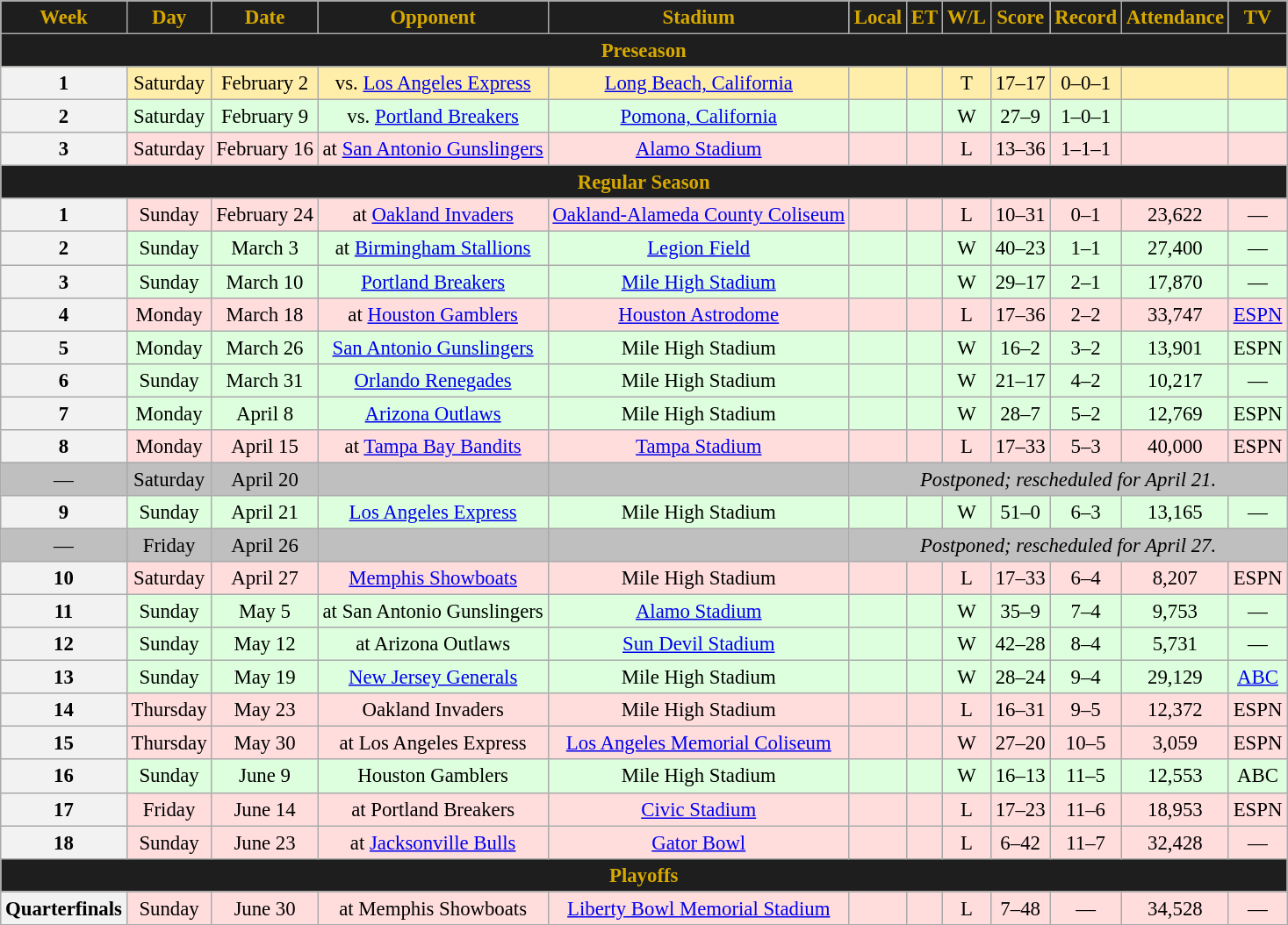<table class="wikitable" style="font-size:95%; text-align:center;">
<tr>
<th style="background:#1E1E1E; color:#D7A900;">Week</th>
<th style="background:#1E1E1E; color:#D7A900;">Day</th>
<th style="background:#1E1E1E; color:#D7A900;">Date</th>
<th style="background:#1E1E1E; color:#D7A900;">Opponent</th>
<th style="background:#1E1E1E; color:#D7A900;">Stadium</th>
<th style="background:#1E1E1E; color:#D7A900;">Local</th>
<th style="background:#1E1E1E; color:#D7A900;">ET</th>
<th style="background:#1E1E1E; color:#D7A900;">W/L</th>
<th style="background:#1E1E1E; color:#D7A900;">Score</th>
<th style="background:#1E1E1E; color:#D7A900;">Record</th>
<th style="background:#1E1E1E; color:#D7A900;">Attendance</th>
<th style="background:#1E1E1E; color:#D7A900;">TV</th>
</tr>
<tr>
<td style="background:#1E1E1E; color:#D7A900;text-align:center;" colspan=12><strong>Preseason</strong></td>
</tr>
<tr bgcolor="#ffeeaa">
<th>1</th>
<td>Saturday</td>
<td>February 2</td>
<td>vs. <a href='#'>Los Angeles Express</a></td>
<td><a href='#'>Long Beach, California</a></td>
<td></td>
<td></td>
<td>T</td>
<td>17–17</td>
<td>0–0–1</td>
<td></td>
<td></td>
</tr>
<tr bgcolor="#ddffdd">
<th>2</th>
<td>Saturday</td>
<td>February 9</td>
<td>vs. <a href='#'>Portland Breakers</a></td>
<td><a href='#'>Pomona, California</a></td>
<td></td>
<td></td>
<td>W</td>
<td>27–9</td>
<td>1–0–1</td>
<td></td>
<td></td>
</tr>
<tr bgcolor="#ffdddd">
<th>3</th>
<td>Saturday</td>
<td>February 16</td>
<td>at <a href='#'>San Antonio Gunslingers</a></td>
<td><a href='#'>Alamo Stadium</a></td>
<td></td>
<td></td>
<td>L</td>
<td>13–36</td>
<td>1–1–1</td>
<td></td>
<td></td>
</tr>
<tr>
<td style="background:#1E1E1E; color:#D7A900;text-align:center;" colspan=12><strong>Regular Season</strong></td>
</tr>
<tr bgcolor="#ffdddd">
<th>1</th>
<td>Sunday</td>
<td>February 24</td>
<td>at <a href='#'>Oakland Invaders</a></td>
<td><a href='#'>Oakland-Alameda County Coliseum</a></td>
<td></td>
<td></td>
<td>L</td>
<td>10–31</td>
<td>0–1</td>
<td>23,622</td>
<td>—</td>
</tr>
<tr bgcolor="#ddffdd">
<th>2</th>
<td>Sunday</td>
<td>March 3</td>
<td>at <a href='#'>Birmingham Stallions</a></td>
<td><a href='#'>Legion Field</a></td>
<td></td>
<td></td>
<td>W</td>
<td>40–23</td>
<td>1–1</td>
<td>27,400</td>
<td>—</td>
</tr>
<tr bgcolor="#ddffdd">
<th>3</th>
<td>Sunday</td>
<td>March 10</td>
<td><a href='#'>Portland Breakers</a></td>
<td><a href='#'>Mile High Stadium</a></td>
<td></td>
<td></td>
<td>W</td>
<td>29–17</td>
<td>2–1</td>
<td>17,870</td>
<td>—</td>
</tr>
<tr bgcolor="#ffdddd">
<th>4</th>
<td>Monday</td>
<td>March 18</td>
<td>at <a href='#'>Houston Gamblers</a></td>
<td><a href='#'>Houston Astrodome</a></td>
<td></td>
<td></td>
<td>L</td>
<td>17–36</td>
<td>2–2</td>
<td>33,747</td>
<td><a href='#'>ESPN</a></td>
</tr>
<tr bgcolor="#ddffdd">
<th>5</th>
<td>Monday</td>
<td>March 26</td>
<td><a href='#'>San Antonio Gunslingers</a></td>
<td>Mile High Stadium</td>
<td></td>
<td></td>
<td>W</td>
<td>16–2</td>
<td>3–2</td>
<td>13,901</td>
<td>ESPN</td>
</tr>
<tr bgcolor="#ddffdd">
<th>6</th>
<td>Sunday</td>
<td>March 31</td>
<td><a href='#'>Orlando Renegades</a></td>
<td>Mile High Stadium</td>
<td></td>
<td></td>
<td>W</td>
<td>21–17</td>
<td>4–2</td>
<td>10,217</td>
<td>—</td>
</tr>
<tr bgcolor="#ddffdd">
<th>7</th>
<td>Monday</td>
<td>April 8</td>
<td><a href='#'>Arizona Outlaws</a></td>
<td>Mile High Stadium</td>
<td></td>
<td></td>
<td>W</td>
<td>28–7</td>
<td>5–2</td>
<td>12,769</td>
<td>ESPN</td>
</tr>
<tr bgcolor="#ffdddd">
<th>8</th>
<td>Monday</td>
<td>April 15</td>
<td>at <a href='#'>Tampa Bay Bandits</a></td>
<td><a href='#'>Tampa Stadium</a></td>
<td></td>
<td></td>
<td>L</td>
<td>17–33</td>
<td>5–3</td>
<td>40,000</td>
<td>ESPN</td>
</tr>
<tr style="text-align:center; background:#BFBFBF;">
<td>—</td>
<td>Saturday</td>
<td>April 20</td>
<td></td>
<td></td>
<td colspan=7><em>Postponed; rescheduled for April 21.</em></td>
</tr>
<tr bgcolor="#ddffdd">
<th>9</th>
<td>Sunday</td>
<td>April 21</td>
<td><a href='#'>Los Angeles Express</a></td>
<td>Mile High Stadium</td>
<td></td>
<td></td>
<td>W</td>
<td>51–0</td>
<td>6–3</td>
<td>13,165</td>
<td>—</td>
</tr>
<tr style="text-align:center; background:#BFBFBF;">
<td>—</td>
<td>Friday</td>
<td>April 26</td>
<td></td>
<td></td>
<td colspan=7><em>Postponed; rescheduled for April 27.</em></td>
</tr>
<tr bgcolor="#ffdddd">
<th>10</th>
<td>Saturday</td>
<td>April 27</td>
<td><a href='#'>Memphis Showboats</a></td>
<td>Mile High Stadium</td>
<td></td>
<td></td>
<td>L</td>
<td>17–33</td>
<td>6–4</td>
<td>8,207</td>
<td>ESPN</td>
</tr>
<tr bgcolor="#ddffdd">
<th>11</th>
<td>Sunday</td>
<td>May 5</td>
<td>at San Antonio Gunslingers</td>
<td><a href='#'>Alamo Stadium</a></td>
<td></td>
<td></td>
<td>W</td>
<td>35–9</td>
<td>7–4</td>
<td>9,753</td>
<td>—</td>
</tr>
<tr bgcolor="#ddffdd">
<th>12</th>
<td>Sunday</td>
<td>May 12</td>
<td>at Arizona Outlaws</td>
<td><a href='#'>Sun Devil Stadium</a></td>
<td></td>
<td></td>
<td>W</td>
<td>42–28</td>
<td>8–4</td>
<td>5,731</td>
<td>—</td>
</tr>
<tr bgcolor="#ddffdd">
<th>13</th>
<td>Sunday</td>
<td>May 19</td>
<td><a href='#'>New Jersey Generals</a></td>
<td>Mile High Stadium</td>
<td></td>
<td></td>
<td>W</td>
<td>28–24</td>
<td>9–4</td>
<td>29,129</td>
<td><a href='#'>ABC</a></td>
</tr>
<tr bgcolor="#ffdddd">
<th>14</th>
<td>Thursday</td>
<td>May 23</td>
<td>Oakland Invaders</td>
<td>Mile High Stadium</td>
<td></td>
<td></td>
<td>L</td>
<td>16–31</td>
<td>9–5</td>
<td>12,372</td>
<td>ESPN</td>
</tr>
<tr bgcolor="#ffdddd">
<th>15</th>
<td>Thursday</td>
<td>May 30</td>
<td>at Los Angeles Express</td>
<td><a href='#'>Los Angeles Memorial Coliseum</a></td>
<td></td>
<td></td>
<td>W</td>
<td>27–20</td>
<td>10–5</td>
<td>3,059</td>
<td>ESPN</td>
</tr>
<tr bgcolor="#ddffdd">
<th>16</th>
<td>Sunday</td>
<td>June 9</td>
<td>Houston Gamblers</td>
<td>Mile High Stadium</td>
<td></td>
<td></td>
<td>W</td>
<td>16–13</td>
<td>11–5</td>
<td>12,553</td>
<td>ABC</td>
</tr>
<tr bgcolor="#ffdddd">
<th>17</th>
<td>Friday</td>
<td>June 14</td>
<td>at Portland Breakers</td>
<td><a href='#'>Civic Stadium</a></td>
<td></td>
<td></td>
<td>L</td>
<td>17–23</td>
<td>11–6</td>
<td>18,953</td>
<td>ESPN</td>
</tr>
<tr bgcolor="#ffdddd">
<th>18</th>
<td>Sunday</td>
<td>June 23</td>
<td>at <a href='#'>Jacksonville Bulls</a></td>
<td><a href='#'>Gator Bowl</a></td>
<td></td>
<td></td>
<td>L</td>
<td>6–42</td>
<td>11–7</td>
<td>32,428</td>
<td>—</td>
</tr>
<tr>
<td style="background:#1E1E1E; color:#D7A900;text-align:center;" colspan=12><strong>Playoffs</strong></td>
</tr>
<tr bgcolor="#ffdddd">
<th>Quarterfinals</th>
<td>Sunday</td>
<td>June 30</td>
<td>at Memphis Showboats</td>
<td><a href='#'>Liberty Bowl Memorial Stadium</a></td>
<td></td>
<td></td>
<td>L</td>
<td>7–48</td>
<td>—</td>
<td>34,528</td>
<td>—</td>
</tr>
</table>
